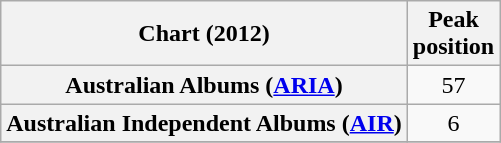<table class="wikitable sortable plainrowheaders" style="text-align:center;">
<tr>
<th scope="col">Chart (2012)</th>
<th scope="col">Peak<br>position</th>
</tr>
<tr>
<th scope="row">Australian Albums (<a href='#'>ARIA</a>)</th>
<td>57</td>
</tr>
<tr>
<th scope="row">Australian Independent Albums (<a href='#'>AIR</a>)</th>
<td>6</td>
</tr>
<tr>
</tr>
</table>
